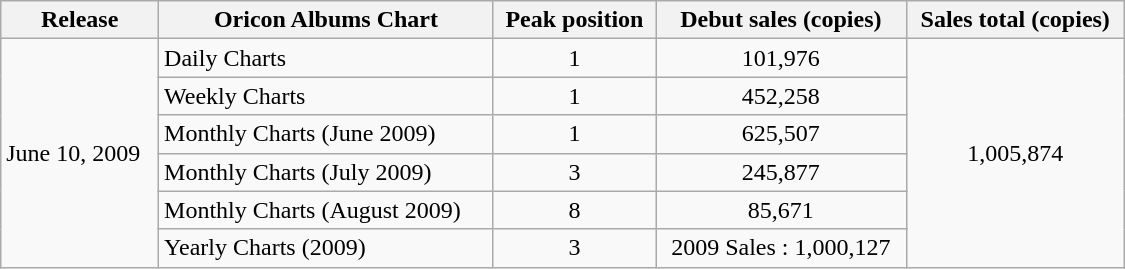<table class="wikitable" width="750px">
<tr>
<th>Release</th>
<th>Oricon Albums Chart</th>
<th>Peak position</th>
<th>Debut sales (copies)</th>
<th>Sales total (copies)</th>
</tr>
<tr>
<td rowspan="6">June 10, 2009</td>
<td>Daily Charts</td>
<td align="center">1</td>
<td align="center">101,976</td>
<td rowspan="6" align="center">1,005,874</td>
</tr>
<tr>
<td>Weekly Charts</td>
<td align="center">1</td>
<td align="center">452,258</td>
</tr>
<tr>
<td>Monthly Charts (June 2009)</td>
<td align="center">1</td>
<td align="center">625,507</td>
</tr>
<tr>
<td>Monthly Charts (July 2009)</td>
<td align="center">3</td>
<td align="center">245,877</td>
</tr>
<tr>
<td>Monthly Charts (August 2009)</td>
<td align="center">8</td>
<td align="center">85,671</td>
</tr>
<tr>
<td>Yearly Charts (2009)</td>
<td align="center">3</td>
<td align="center">2009 Sales : 1,000,127</td>
</tr>
</table>
